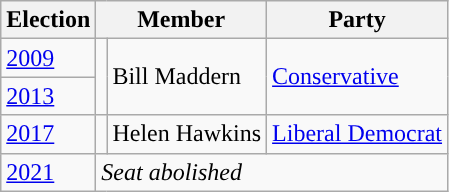<table class="wikitable">
<tr>
<th>Election</th>
<th colspan="2">Member</th>
<th>Party</th>
</tr>
<tr>
<td><a href='#'>2009</a></td>
<td rowspan="2" style="background-color: "></td>
<td rowspan="2">Bill Maddern</td>
<td rowspan="2"><a href='#'>Conservative</a></td>
</tr>
<tr>
<td><a href='#'>2013</a></td>
</tr>
<tr>
<td><a href='#'>2017</a></td>
<td rowspan="1" style="background-color: "></td>
<td rowspan="1">Helen Hawkins</td>
<td rowspan="1"><a href='#'>Liberal Democrat</a></td>
</tr>
<tr>
<td><a href='#'>2021</a></td>
<td colspan="3"><em>Seat abolished</em></td>
</tr>
</table>
